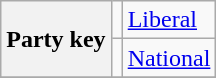<table class=wikitable>
<tr>
<th rowspan=2>Party key</th>
<td bgcolor=></td>
<td><a href='#'>Liberal</a></td>
</tr>
<tr>
<td bgcolor=></td>
<td><a href='#'>National</a></td>
</tr>
<tr>
</tr>
</table>
